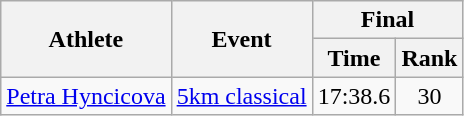<table class="wikitable">
<tr>
<th rowspan="2">Athlete</th>
<th rowspan="2">Event</th>
<th colspan="2">Final</th>
</tr>
<tr>
<th>Time</th>
<th>Rank</th>
</tr>
<tr>
<td rowspan="1"><a href='#'>Petra Hyncicova</a></td>
<td><a href='#'>5km classical</a></td>
<td align="center">17:38.6</td>
<td align="center">30</td>
</tr>
</table>
